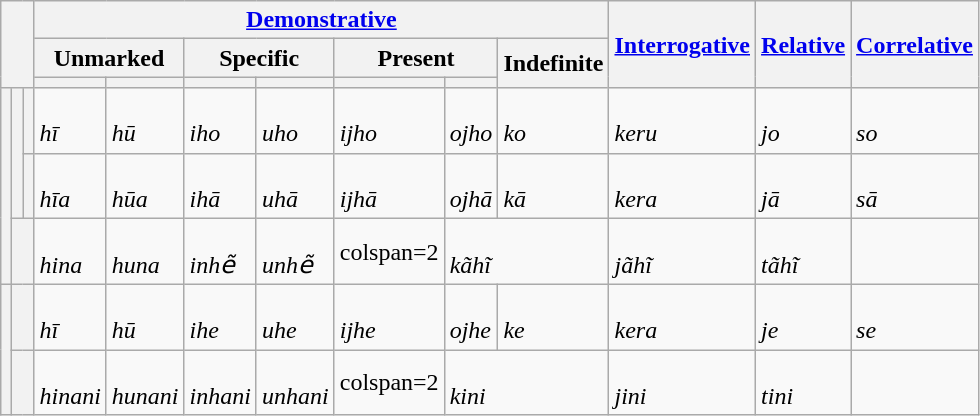<table class="wikitable">
<tr>
<th colspan=3 rowspan=3></th>
<th colspan=7><a href='#'>Demonstrative</a></th>
<th rowspan=3><a href='#'>Interrogative</a></th>
<th rowspan=3><a href='#'>Relative</a></th>
<th rowspan=3><a href='#'>Correlative</a></th>
</tr>
<tr>
<th colspan=2>Unmarked</th>
<th colspan=2>Specific</th>
<th colspan=2>Present</th>
<th rowspan=2>Indefinite</th>
</tr>
<tr>
<th></th>
<th></th>
<th></th>
<th></th>
<th></th>
<th></th>
</tr>
<tr>
<th rowspan=3></th>
<th rowspan=2></th>
<th></th>
<td><br><em>hī</em></td>
<td><br><em>hū</em></td>
<td><br><em>iho</em></td>
<td><br><em>uho</em></td>
<td><br><em>ijho</em></td>
<td><br><em>ojho</em></td>
<td><br><em>ko</em></td>
<td><br><em>keru</em></td>
<td><br><em>jo</em></td>
<td><br><em>so</em></td>
</tr>
<tr>
<th></th>
<td><br><em>hīa</em></td>
<td><br><em>hūa</em></td>
<td><br><em>ihā</em></td>
<td><br><em>uhā</em></td>
<td><br><em>ijhā</em></td>
<td><br><em>ojhā</em></td>
<td><br><em>kā</em></td>
<td><br><em>kera</em></td>
<td><br><em>jā</em></td>
<td><br><em>sā</em></td>
</tr>
<tr>
<th colspan=2></th>
<td><br><em>hina</em></td>
<td><br><em>huna</em></td>
<td><br><em>inhẽ</em></td>
<td><br><em>unhẽ</em></td>
<td>colspan=2 </td>
<td colspan=2><br><em>kãhĩ</em></td>
<td><br><em>jãhĩ</em></td>
<td><br><em>tãhĩ</em></td>
</tr>
<tr>
<th rowspan=2></th>
<th colspan=2></th>
<td><br><em>hī</em></td>
<td><br><em>hū</em></td>
<td><br><em>ihe</em></td>
<td><br><em>uhe</em></td>
<td><br><em>ijhe</em></td>
<td><br><em>ojhe</em></td>
<td><br><em>ke</em></td>
<td><br><em>kera</em></td>
<td><br><em>je</em></td>
<td><br><em>se</em></td>
</tr>
<tr>
<th colspan=2></th>
<td><br><em>hinani</em></td>
<td><br><em>hunani</em></td>
<td><br><em>inhani</em></td>
<td><br><em>unhani</em></td>
<td>colspan=2 </td>
<td colspan=2><br><em>kini</em></td>
<td><br><em>jini</em></td>
<td><br><em>tini</em></td>
</tr>
</table>
